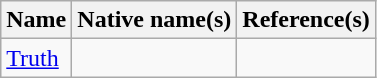<table class="wikitable">
<tr>
<th>Name</th>
<th>Native name(s)</th>
<th>Reference(s)</th>
</tr>
<tr>
<td><a href='#'>Truth</a></td>
<td></td>
<td></td>
</tr>
</table>
